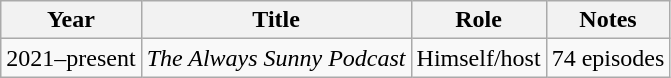<table class="wikitable sortable">
<tr>
<th>Year</th>
<th>Title</th>
<th>Role</th>
<th class="unsortable">Notes</th>
</tr>
<tr>
<td>2021–present</td>
<td><em>The Always Sunny Podcast</em></td>
<td>Himself/host</td>
<td>74 episodes</td>
</tr>
</table>
